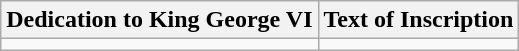<table class="wikitable">
<tr>
<th>Dedication to King George VI</th>
<th>Text of Inscription</th>
</tr>
<tr>
<td></td>
<td></td>
</tr>
</table>
